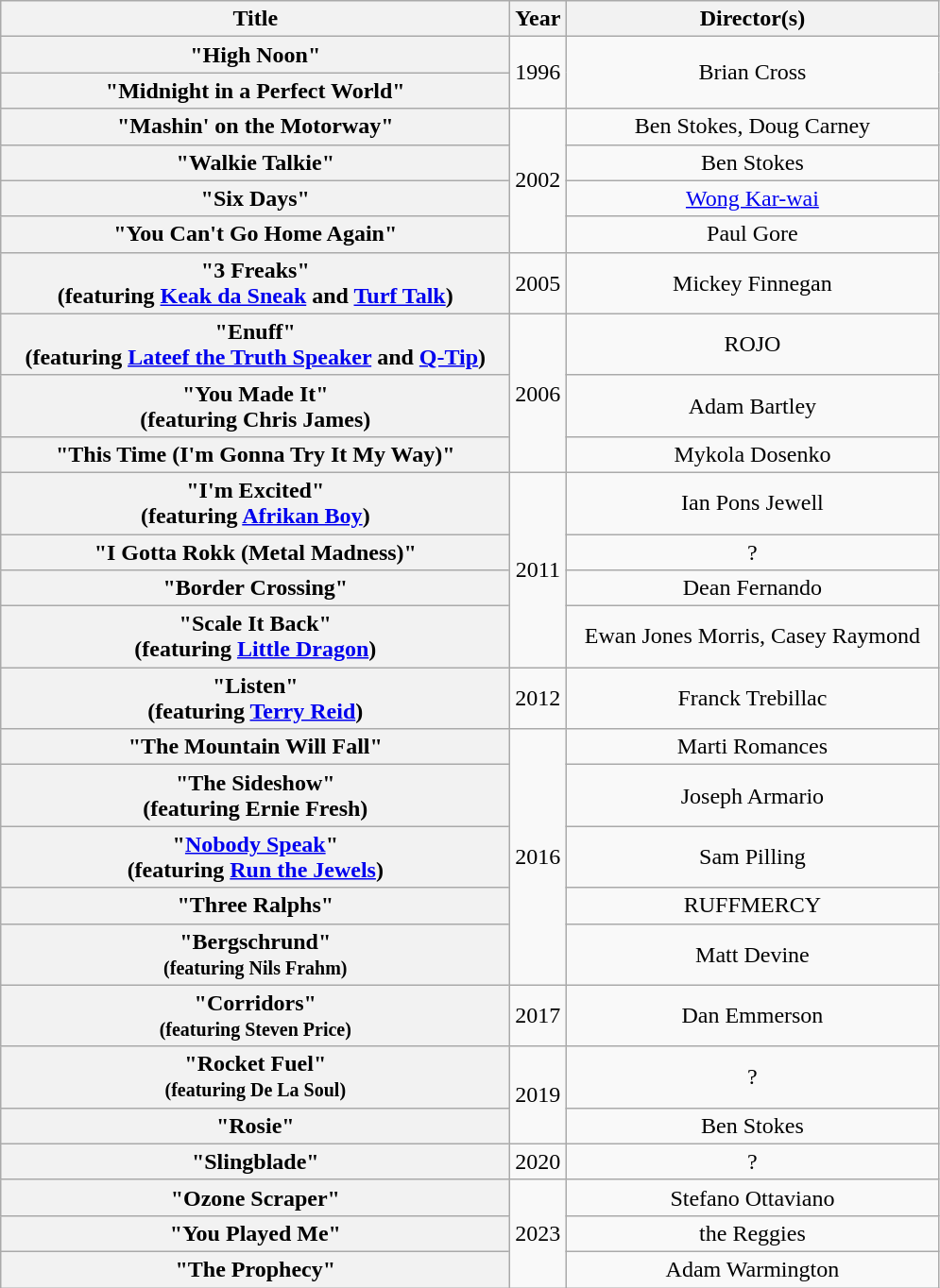<table class="wikitable plainrowheaders" style="text-align:center;">
<tr>
<th scope="col" style="width:22em;">Title</th>
<th scope="col">Year</th>
<th scope="col" style="width:16em;">Director(s)</th>
</tr>
<tr>
<th scope="row">"High Noon"</th>
<td rowspan="2">1996</td>
<td rowspan="2">Brian Cross</td>
</tr>
<tr>
<th scope="row">"Midnight in a Perfect World"</th>
</tr>
<tr>
<th scope="row">"Mashin' on the Motorway"</th>
<td rowspan="4">2002</td>
<td>Ben Stokes, Doug Carney</td>
</tr>
<tr>
<th scope="row">"Walkie Talkie"</th>
<td>Ben Stokes</td>
</tr>
<tr>
<th scope="row">"Six Days"</th>
<td><a href='#'>Wong Kar-wai</a></td>
</tr>
<tr>
<th scope="row">"You Can't Go Home Again"</th>
<td>Paul Gore</td>
</tr>
<tr>
<th scope="row">"3 Freaks"<br><span>(featuring <a href='#'>Keak da Sneak</a> and <a href='#'>Turf Talk</a>)</span></th>
<td>2005</td>
<td>Mickey Finnegan</td>
</tr>
<tr>
<th scope="row">"Enuff"<br><span>(featuring <a href='#'>Lateef the Truth Speaker</a> and <a href='#'>Q-Tip</a>)</span></th>
<td rowspan="3">2006</td>
<td>ROJO</td>
</tr>
<tr>
<th scope="row">"You Made It"<br><span>(featuring Chris James)</span></th>
<td>Adam Bartley</td>
</tr>
<tr>
<th scope="row">"This Time (I'm Gonna Try It My Way)"</th>
<td>Mykola Dosenko</td>
</tr>
<tr>
<th scope="row">"I'm Excited"<br><span>(featuring <a href='#'>Afrikan Boy</a>)</span></th>
<td rowspan="4">2011</td>
<td>Ian Pons Jewell</td>
</tr>
<tr>
<th>"I Gotta Rokk (Metal Madness)"</th>
<td>?</td>
</tr>
<tr>
<th scope="row">"Border Crossing"</th>
<td>Dean Fernando</td>
</tr>
<tr>
<th scope="row">"Scale It Back"<br><span>(featuring <a href='#'>Little Dragon</a>)</span></th>
<td>Ewan Jones Morris, Casey Raymond</td>
</tr>
<tr>
<th scope="row">"Listen"<br><span>(featuring <a href='#'>Terry Reid</a>)</span></th>
<td>2012</td>
<td>Franck Trebillac</td>
</tr>
<tr>
<th>"The Mountain Will Fall"</th>
<td rowspan="5">2016</td>
<td>Marti Romances</td>
</tr>
<tr>
<th scope="row">"The Sideshow"<br><span>(featuring Ernie Fresh)</span></th>
<td>Joseph Armario</td>
</tr>
<tr>
<th scope="row">"<a href='#'>Nobody Speak</a>"<br><span>(featuring <a href='#'>Run the Jewels</a>)</span></th>
<td>Sam Pilling</td>
</tr>
<tr>
<th>"Three Ralphs"</th>
<td>RUFFMERCY</td>
</tr>
<tr>
<th>"Bergschrund"<br><small>(featuring Nils Frahm)</small></th>
<td>Matt Devine</td>
</tr>
<tr>
<th>"Corridors"<br><small>(featuring Steven Price)</small></th>
<td>2017</td>
<td>Dan Emmerson</td>
</tr>
<tr>
<th>"Rocket Fuel"<br><small>(featuring De La Soul)</small></th>
<td rowspan="2">2019</td>
<td>?</td>
</tr>
<tr>
<th>"Rosie"</th>
<td>Ben Stokes</td>
</tr>
<tr>
<th>"Slingblade"</th>
<td>2020</td>
<td>?</td>
</tr>
<tr>
<th>"Ozone Scraper"</th>
<td rowspan="3">2023</td>
<td>Stefano Ottaviano</td>
</tr>
<tr>
<th>"You Played Me"</th>
<td>the Reggies</td>
</tr>
<tr>
<th>"The Prophecy"</th>
<td>Adam Warmington</td>
</tr>
</table>
